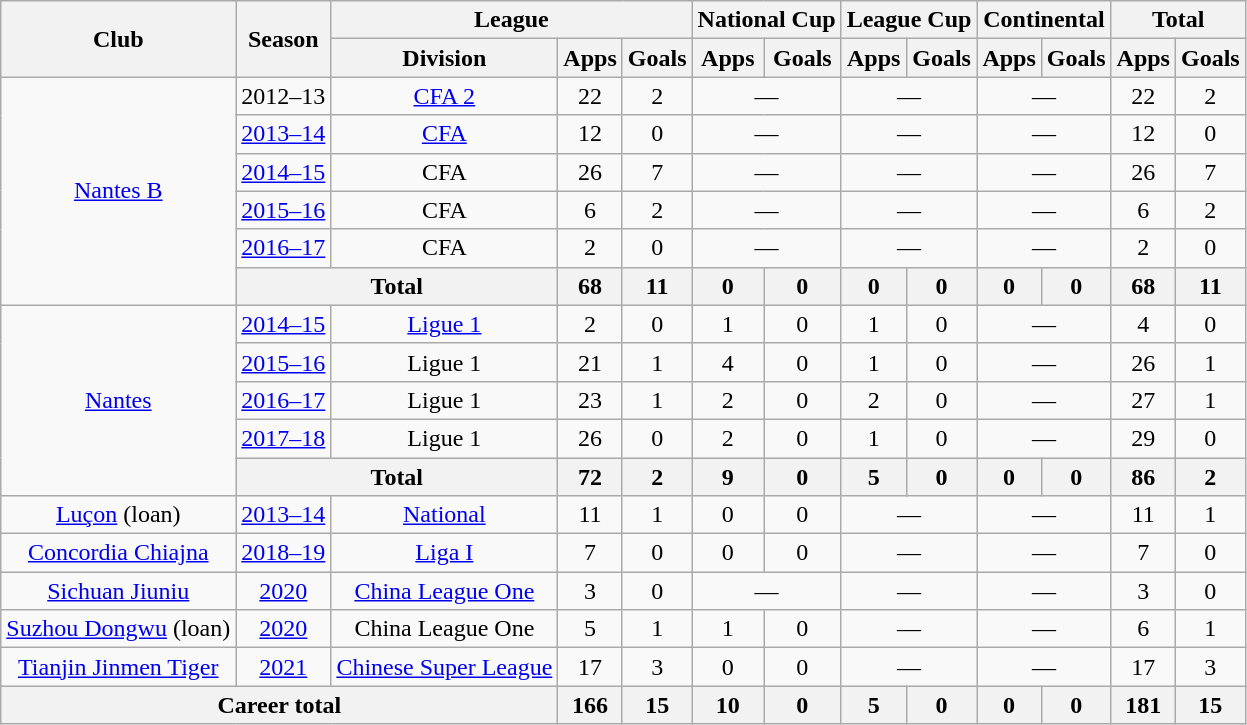<table class="wikitable" style="text-align: center">
<tr>
<th rowspan="2">Club</th>
<th rowspan="2">Season</th>
<th colspan="3">League</th>
<th colspan="2">National Cup</th>
<th colspan="2">League Cup</th>
<th colspan="2">Continental</th>
<th colspan="2">Total</th>
</tr>
<tr>
<th>Division</th>
<th>Apps</th>
<th>Goals</th>
<th>Apps</th>
<th>Goals</th>
<th>Apps</th>
<th>Goals</th>
<th>Apps</th>
<th>Goals</th>
<th>Apps</th>
<th>Goals</th>
</tr>
<tr>
<td rowspan=6><a href='#'>Nantes B</a></td>
<td>2012–13</td>
<td><a href='#'>CFA 2</a></td>
<td>22</td>
<td>2</td>
<td colspan="2">—</td>
<td colspan="2">—</td>
<td colspan="2">—</td>
<td>22</td>
<td>2</td>
</tr>
<tr>
<td><a href='#'>2013–14</a></td>
<td><a href='#'>CFA</a></td>
<td>12</td>
<td>0</td>
<td colspan="2">—</td>
<td colspan="2">—</td>
<td colspan="2">—</td>
<td>12</td>
<td>0</td>
</tr>
<tr>
<td><a href='#'>2014–15</a></td>
<td>CFA</td>
<td>26</td>
<td>7</td>
<td colspan="2">—</td>
<td colspan="2">—</td>
<td colspan="2">—</td>
<td>26</td>
<td>7</td>
</tr>
<tr>
<td><a href='#'>2015–16</a></td>
<td>CFA</td>
<td>6</td>
<td>2</td>
<td colspan="2">—</td>
<td colspan="2">—</td>
<td colspan="2">—</td>
<td>6</td>
<td>2</td>
</tr>
<tr>
<td><a href='#'>2016–17</a></td>
<td>CFA</td>
<td>2</td>
<td>0</td>
<td colspan="2">—</td>
<td colspan="2">—</td>
<td colspan="2">—</td>
<td>2</td>
<td>0</td>
</tr>
<tr>
<th colspan="2"><strong>Total</strong></th>
<th>68</th>
<th>11</th>
<th>0</th>
<th>0</th>
<th>0</th>
<th>0</th>
<th>0</th>
<th>0</th>
<th>68</th>
<th>11</th>
</tr>
<tr>
<td rowspan=5><a href='#'>Nantes</a></td>
<td><a href='#'>2014–15</a></td>
<td><a href='#'>Ligue 1</a></td>
<td>2</td>
<td>0</td>
<td>1</td>
<td>0</td>
<td>1</td>
<td>0</td>
<td colspan="2">—</td>
<td>4</td>
<td>0</td>
</tr>
<tr>
<td><a href='#'>2015–16</a></td>
<td>Ligue 1</td>
<td>21</td>
<td>1</td>
<td>4</td>
<td>0</td>
<td>1</td>
<td>0</td>
<td colspan="2">—</td>
<td>26</td>
<td>1</td>
</tr>
<tr>
<td><a href='#'>2016–17</a></td>
<td>Ligue 1</td>
<td>23</td>
<td>1</td>
<td>2</td>
<td>0</td>
<td>2</td>
<td>0</td>
<td colspan="2">—</td>
<td>27</td>
<td>1</td>
</tr>
<tr>
<td><a href='#'>2017–18</a></td>
<td>Ligue 1</td>
<td>26</td>
<td>0</td>
<td>2</td>
<td>0</td>
<td>1</td>
<td>0</td>
<td colspan="2">—</td>
<td>29</td>
<td>0</td>
</tr>
<tr>
<th colspan="2"><strong>Total</strong></th>
<th>72</th>
<th>2</th>
<th>9</th>
<th>0</th>
<th>5</th>
<th>0</th>
<th>0</th>
<th>0</th>
<th>86</th>
<th>2</th>
</tr>
<tr>
<td><a href='#'>Luçon</a> (loan)</td>
<td><a href='#'>2013–14</a></td>
<td><a href='#'>National</a></td>
<td>11</td>
<td>1</td>
<td>0</td>
<td>0</td>
<td colspan="2">—</td>
<td colspan="2">—</td>
<td>11</td>
<td>1</td>
</tr>
<tr>
<td><a href='#'>Concordia Chiajna</a></td>
<td><a href='#'>2018–19</a></td>
<td><a href='#'>Liga I</a></td>
<td>7</td>
<td>0</td>
<td>0</td>
<td>0</td>
<td colspan="2">—</td>
<td colspan="2">—</td>
<td>7</td>
<td>0</td>
</tr>
<tr>
<td><a href='#'>Sichuan Jiuniu</a></td>
<td><a href='#'>2020</a></td>
<td><a href='#'>China League One</a></td>
<td>3</td>
<td>0</td>
<td colspan="2">—</td>
<td colspan="2">—</td>
<td colspan="2">—</td>
<td>3</td>
<td>0</td>
</tr>
<tr>
<td><a href='#'>Suzhou Dongwu</a> (loan)</td>
<td><a href='#'>2020</a></td>
<td>China League One</td>
<td>5</td>
<td>1</td>
<td>1</td>
<td>0</td>
<td colspan="2">—</td>
<td colspan="2">—</td>
<td>6</td>
<td>1</td>
</tr>
<tr>
<td><a href='#'>Tianjin Jinmen Tiger</a></td>
<td><a href='#'>2021</a></td>
<td><a href='#'>Chinese Super League</a></td>
<td>17</td>
<td>3</td>
<td>0</td>
<td>0</td>
<td colspan="2">—</td>
<td colspan="2">—</td>
<td>17</td>
<td>3</td>
</tr>
<tr>
<th colspan=3>Career total</th>
<th>166</th>
<th>15</th>
<th>10</th>
<th>0</th>
<th>5</th>
<th>0</th>
<th>0</th>
<th>0</th>
<th>181</th>
<th>15</th>
</tr>
</table>
